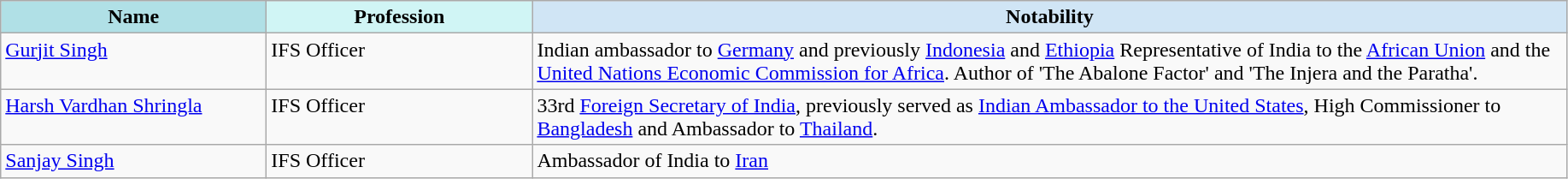<table class="wikitable" style="sortable">
<tr>
<th style="background:#b0e0e6" width="200px">Name</th>
<th style="background:#d0f5f5" width="200px">Profession</th>
<th style="background:#d0e5f5" width="800px">Notability</th>
</tr>
<tr valign="top">
<td><a href='#'>Gurjit Singh</a></td>
<td>IFS Officer</td>
<td>Indian ambassador to <a href='#'>Germany</a> and previously <a href='#'>Indonesia</a> and <a href='#'>Ethiopia</a> Representative of India to the <a href='#'>African Union</a> and the <a href='#'>United Nations Economic Commission for Africa</a>. Author of 'The Abalone Factor' and 'The Injera and the Paratha'.</td>
</tr>
<tr valign="top">
<td><a href='#'>Harsh Vardhan Shringla</a></td>
<td>IFS Officer</td>
<td>33rd <a href='#'>Foreign Secretary of India</a>, previously served as <a href='#'>Indian Ambassador to the United States</a>, High Commissioner to <a href='#'>Bangladesh</a> and Ambassador to <a href='#'>Thailand</a>.</td>
</tr>
<tr valign="top">
<td><a href='#'>Sanjay Singh</a></td>
<td>IFS Officer</td>
<td>Ambassador of India to <a href='#'>Iran</a></td>
</tr>
</table>
